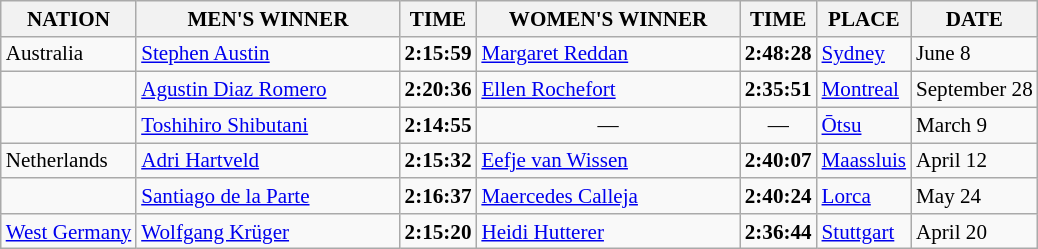<table class="wikitable" style="border-collapse: collapse; font-size: 88%;">
<tr>
<th>NATION</th>
<th align="left" style="width: 12em">MEN'S WINNER</th>
<th>TIME</th>
<th align="left" style="width: 12em">WOMEN'S WINNER</th>
<th>TIME</th>
<th>PLACE</th>
<th>DATE</th>
</tr>
<tr>
<td> Australia</td>
<td><a href='#'>Stephen Austin</a></td>
<td align="center"><strong>2:15:59</strong></td>
<td><a href='#'>Margaret Reddan</a></td>
<td align="center"><strong>2:48:28</strong></td>
<td><a href='#'>Sydney</a></td>
<td>June 8</td>
</tr>
<tr>
<td></td>
<td><a href='#'>Agustin Diaz Romero</a></td>
<td align="center"><strong>2:20:36</strong></td>
<td><a href='#'>Ellen Rochefort</a></td>
<td align="center"><strong>2:35:51</strong></td>
<td><a href='#'>Montreal</a></td>
<td>September 28</td>
</tr>
<tr>
<td></td>
<td><a href='#'>Toshihiro Shibutani</a></td>
<td align="center"><strong>2:14:55</strong></td>
<td align="center">—</td>
<td align="center">—</td>
<td><a href='#'>Ōtsu</a></td>
<td>March 9</td>
</tr>
<tr>
<td> Netherlands</td>
<td><a href='#'>Adri Hartveld</a></td>
<td align="center"><strong>2:15:32</strong></td>
<td><a href='#'>Eefje van Wissen</a></td>
<td align="center"><strong>2:40:07</strong></td>
<td><a href='#'>Maassluis</a></td>
<td>April 12</td>
</tr>
<tr>
<td></td>
<td><a href='#'>Santiago de la Parte</a></td>
<td align="center"><strong>2:16:37</strong></td>
<td><a href='#'>Maercedes Calleja</a></td>
<td align="center"><strong>2:40:24</strong></td>
<td><a href='#'>Lorca</a></td>
<td>May 24</td>
</tr>
<tr>
<td> <a href='#'>West Germany</a></td>
<td><a href='#'>Wolfgang Krüger</a></td>
<td align="center"><strong>2:15:20</strong></td>
<td><a href='#'>Heidi Hutterer</a></td>
<td align="center"><strong>2:36:44</strong></td>
<td><a href='#'>Stuttgart</a></td>
<td>April 20</td>
</tr>
</table>
